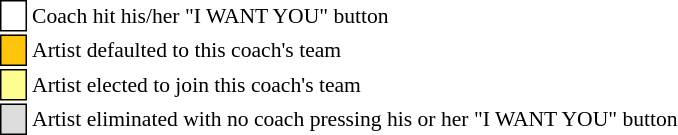<table class="toccolours" style="font-size: 90%; white-space: nowrap;">
<tr>
<td style="background:white; border:1px solid black;"> <strong></strong> </td>
<td>Coach hit his/her "I WANT YOU" button</td>
</tr>
<tr>
<td style="background:#ffc40c; border:1px solid black;">    </td>
<td>Artist defaulted to this coach's team</td>
</tr>
<tr>
<td style="background:#fdfc8f; border:1px solid black;">    </td>
<td style="padding-right: 8px">Artist elected to join this coach's team</td>
</tr>
<tr>
<td style="background:#dcdcdc; border:1px solid black;">    </td>
<td>Artist eliminated with no coach pressing his or her "I WANT YOU" button</td>
</tr>
</table>
